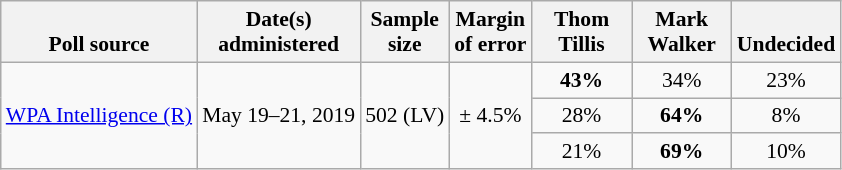<table class="wikitable" style="font-size:90%;text-align:center;">
<tr valign=bottom>
<th>Poll source</th>
<th>Date(s)<br>administered</th>
<th>Sample<br>size</th>
<th>Margin<br>of error</th>
<th style="width:60px;">Thom<br>Tillis</th>
<th style="width:60px;">Mark<br>Walker</th>
<th>Undecided</th>
</tr>
<tr>
<td rowspan=3 style="text-align:left;"><a href='#'>WPA Intelligence (R)</a></td>
<td rowspan=3>May 19–21, 2019</td>
<td rowspan=3>502 (LV)</td>
<td rowspan=3>± 4.5%</td>
<td><strong>43%</strong></td>
<td>34%</td>
<td>23%</td>
</tr>
<tr>
<td>28%</td>
<td><strong>64%</strong></td>
<td>8%</td>
</tr>
<tr>
<td>21%</td>
<td><strong>69%</strong></td>
<td>10%</td>
</tr>
</table>
